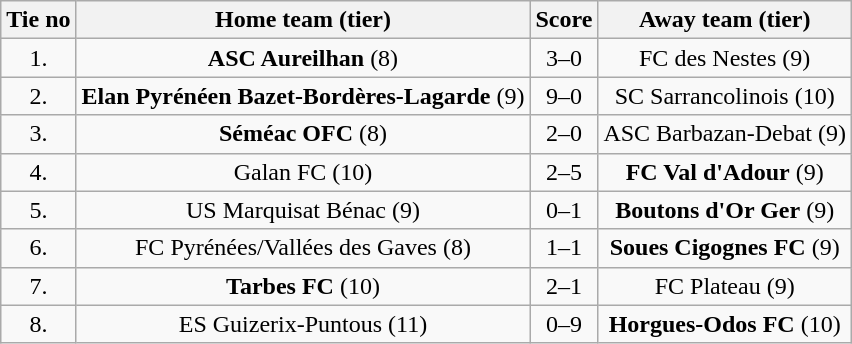<table class="wikitable" style="text-align: center">
<tr>
<th>Tie no</th>
<th>Home team (tier)</th>
<th>Score</th>
<th>Away team (tier)</th>
</tr>
<tr>
<td>1.</td>
<td><strong>ASC Aureilhan</strong> (8)</td>
<td>3–0</td>
<td>FC des Nestes (9)</td>
</tr>
<tr>
<td>2.</td>
<td><strong>Elan Pyrénéen Bazet-Bordères-Lagarde</strong> (9)</td>
<td>9–0</td>
<td>SC Sarrancolinois (10)</td>
</tr>
<tr>
<td>3.</td>
<td><strong>Séméac OFC</strong> (8)</td>
<td>2–0</td>
<td>ASC Barbazan-Debat (9)</td>
</tr>
<tr>
<td>4.</td>
<td>Galan FC (10)</td>
<td>2–5</td>
<td><strong>FC Val d'Adour</strong> (9)</td>
</tr>
<tr>
<td>5.</td>
<td>US Marquisat Bénac (9)</td>
<td>0–1</td>
<td><strong>Boutons d'Or Ger</strong> (9)</td>
</tr>
<tr>
<td>6.</td>
<td>FC Pyrénées/Vallées des Gaves (8)</td>
<td>1–1 </td>
<td><strong>Soues Cigognes FC</strong> (9)</td>
</tr>
<tr>
<td>7.</td>
<td><strong>Tarbes FC</strong> (10)</td>
<td>2–1</td>
<td>FC Plateau (9)</td>
</tr>
<tr>
<td>8.</td>
<td>ES Guizerix-Puntous (11)</td>
<td>0–9</td>
<td><strong>Horgues-Odos FC</strong> (10)</td>
</tr>
</table>
